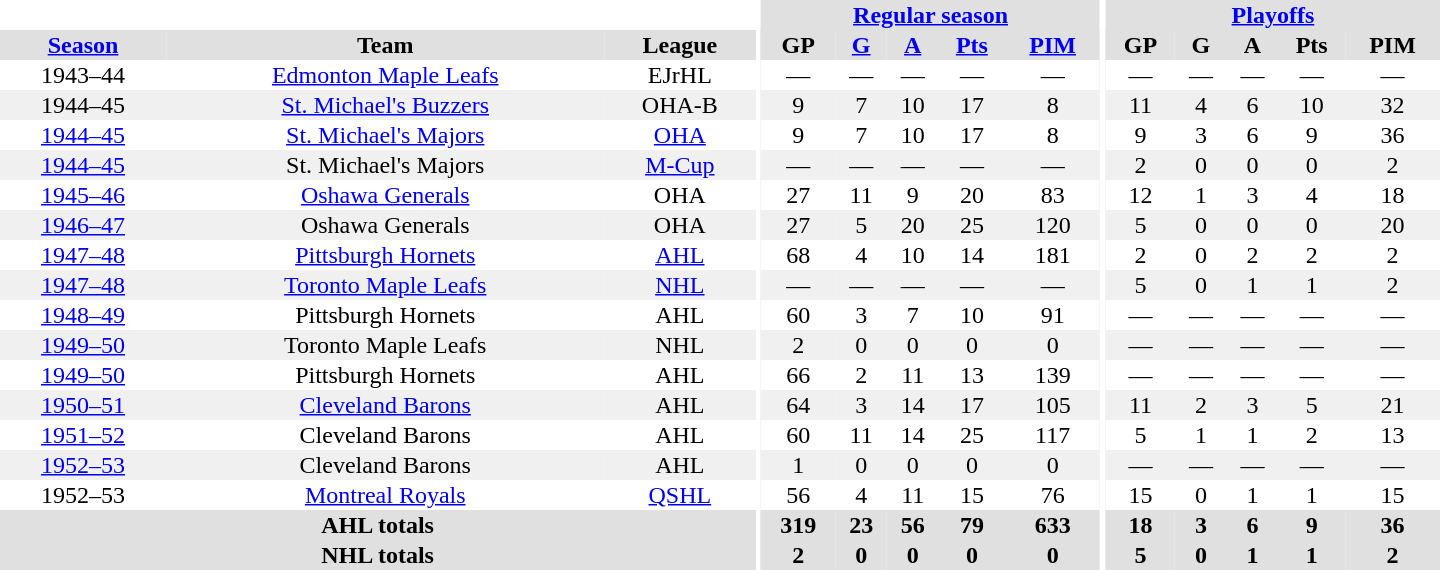<table border="0" cellpadding="1" cellspacing="0" style="text-align:center; width:60em">
<tr bgcolor="#e0e0e0">
<th colspan="3" bgcolor="#ffffff"></th>
<th rowspan="100" bgcolor="#ffffff"></th>
<th colspan="5"><a href='#'>Regular season</a></th>
<th rowspan="100" bgcolor="#ffffff"></th>
<th colspan="5"><a href='#'>Playoffs</a></th>
</tr>
<tr bgcolor="#e0e0e0">
<th><a href='#'>Season</a></th>
<th>Team</th>
<th>League</th>
<th>GP</th>
<th><a href='#'>G</a></th>
<th><a href='#'>A</a></th>
<th><a href='#'>Pts</a></th>
<th><a href='#'>PIM</a></th>
<th>GP</th>
<th>G</th>
<th>A</th>
<th>Pts</th>
<th>PIM</th>
</tr>
<tr>
<td>1943–44</td>
<td><a href='#'>Edmonton Maple Leafs</a></td>
<td>EJrHL</td>
<td>—</td>
<td>—</td>
<td>—</td>
<td>—</td>
<td>—</td>
<td>—</td>
<td>—</td>
<td>—</td>
<td>—</td>
<td>—</td>
</tr>
<tr bgcolor="#f0f0f0">
<td>1944–45</td>
<td><a href='#'>St. Michael's Buzzers</a></td>
<td>OHA-B</td>
<td>9</td>
<td>7</td>
<td>10</td>
<td>17</td>
<td>8</td>
<td>11</td>
<td>4</td>
<td>6</td>
<td>10</td>
<td>32</td>
</tr>
<tr>
<td><a href='#'>1944–45</a></td>
<td><a href='#'>St. Michael's Majors</a></td>
<td><a href='#'>OHA</a></td>
<td>9</td>
<td>7</td>
<td>10</td>
<td>17</td>
<td>8</td>
<td>9</td>
<td>3</td>
<td>6</td>
<td>9</td>
<td>36</td>
</tr>
<tr bgcolor="#f0f0f0">
<td><a href='#'>1944–45</a></td>
<td>St. Michael's Majors</td>
<td><a href='#'>M-Cup</a></td>
<td>—</td>
<td>—</td>
<td>—</td>
<td>—</td>
<td>—</td>
<td>2</td>
<td>0</td>
<td>0</td>
<td>0</td>
<td>2</td>
</tr>
<tr>
<td><a href='#'>1945–46</a></td>
<td><a href='#'>Oshawa Generals</a></td>
<td>OHA</td>
<td>27</td>
<td>11</td>
<td>9</td>
<td>20</td>
<td>83</td>
<td>12</td>
<td>1</td>
<td>3</td>
<td>4</td>
<td>18</td>
</tr>
<tr bgcolor="#f0f0f0">
<td><a href='#'>1946–47</a></td>
<td>Oshawa Generals</td>
<td>OHA</td>
<td>27</td>
<td>5</td>
<td>20</td>
<td>25</td>
<td>120</td>
<td>5</td>
<td>0</td>
<td>0</td>
<td>0</td>
<td>20</td>
</tr>
<tr>
<td><a href='#'>1947–48</a></td>
<td><a href='#'>Pittsburgh Hornets</a></td>
<td><a href='#'>AHL</a></td>
<td>68</td>
<td>4</td>
<td>10</td>
<td>14</td>
<td>181</td>
<td>2</td>
<td>0</td>
<td>2</td>
<td>2</td>
<td>2</td>
</tr>
<tr bgcolor="#f0f0f0">
<td><a href='#'>1947–48</a></td>
<td><a href='#'>Toronto Maple Leafs</a></td>
<td><a href='#'>NHL</a></td>
<td>—</td>
<td>—</td>
<td>—</td>
<td>—</td>
<td>—</td>
<td>5</td>
<td>0</td>
<td>1</td>
<td>1</td>
<td>2</td>
</tr>
<tr>
<td><a href='#'>1948–49</a></td>
<td>Pittsburgh Hornets</td>
<td>AHL</td>
<td>60</td>
<td>3</td>
<td>7</td>
<td>10</td>
<td>91</td>
<td>—</td>
<td>—</td>
<td>—</td>
<td>—</td>
<td>—</td>
</tr>
<tr bgcolor="#f0f0f0">
<td><a href='#'>1949–50</a></td>
<td>Toronto Maple Leafs</td>
<td>NHL</td>
<td>2</td>
<td>0</td>
<td>0</td>
<td>0</td>
<td>0</td>
<td>—</td>
<td>—</td>
<td>—</td>
<td>—</td>
<td>—</td>
</tr>
<tr>
<td><a href='#'>1949–50</a></td>
<td>Pittsburgh Hornets</td>
<td>AHL</td>
<td>66</td>
<td>2</td>
<td>11</td>
<td>13</td>
<td>139</td>
<td>—</td>
<td>—</td>
<td>—</td>
<td>—</td>
<td>—</td>
</tr>
<tr bgcolor="#f0f0f0">
<td><a href='#'>1950–51</a></td>
<td><a href='#'>Cleveland Barons</a></td>
<td>AHL</td>
<td>64</td>
<td>3</td>
<td>14</td>
<td>17</td>
<td>105</td>
<td>11</td>
<td>2</td>
<td>3</td>
<td>5</td>
<td>21</td>
</tr>
<tr>
<td><a href='#'>1951–52</a></td>
<td>Cleveland Barons</td>
<td>AHL</td>
<td>60</td>
<td>11</td>
<td>14</td>
<td>25</td>
<td>117</td>
<td>5</td>
<td>1</td>
<td>1</td>
<td>2</td>
<td>13</td>
</tr>
<tr bgcolor="#f0f0f0">
<td><a href='#'>1952–53</a></td>
<td>Cleveland Barons</td>
<td>AHL</td>
<td>1</td>
<td>0</td>
<td>0</td>
<td>0</td>
<td>0</td>
<td>—</td>
<td>—</td>
<td>—</td>
<td>—</td>
<td>—</td>
</tr>
<tr>
<td>1952–53</td>
<td><a href='#'>Montreal Royals</a></td>
<td><a href='#'>QSHL</a></td>
<td>56</td>
<td>4</td>
<td>11</td>
<td>15</td>
<td>76</td>
<td>15</td>
<td>0</td>
<td>1</td>
<td>1</td>
<td>15</td>
</tr>
<tr bgcolor="#e0e0e0">
<th colspan="3">AHL totals</th>
<th>319</th>
<th>23</th>
<th>56</th>
<th>79</th>
<th>633</th>
<th>18</th>
<th>3</th>
<th>6</th>
<th>9</th>
<th>36</th>
</tr>
<tr bgcolor="#e0e0e0">
<th colspan="3">NHL totals</th>
<th>2</th>
<th>0</th>
<th>0</th>
<th>0</th>
<th>0</th>
<th>5</th>
<th>0</th>
<th>1</th>
<th>1</th>
<th>2</th>
</tr>
</table>
